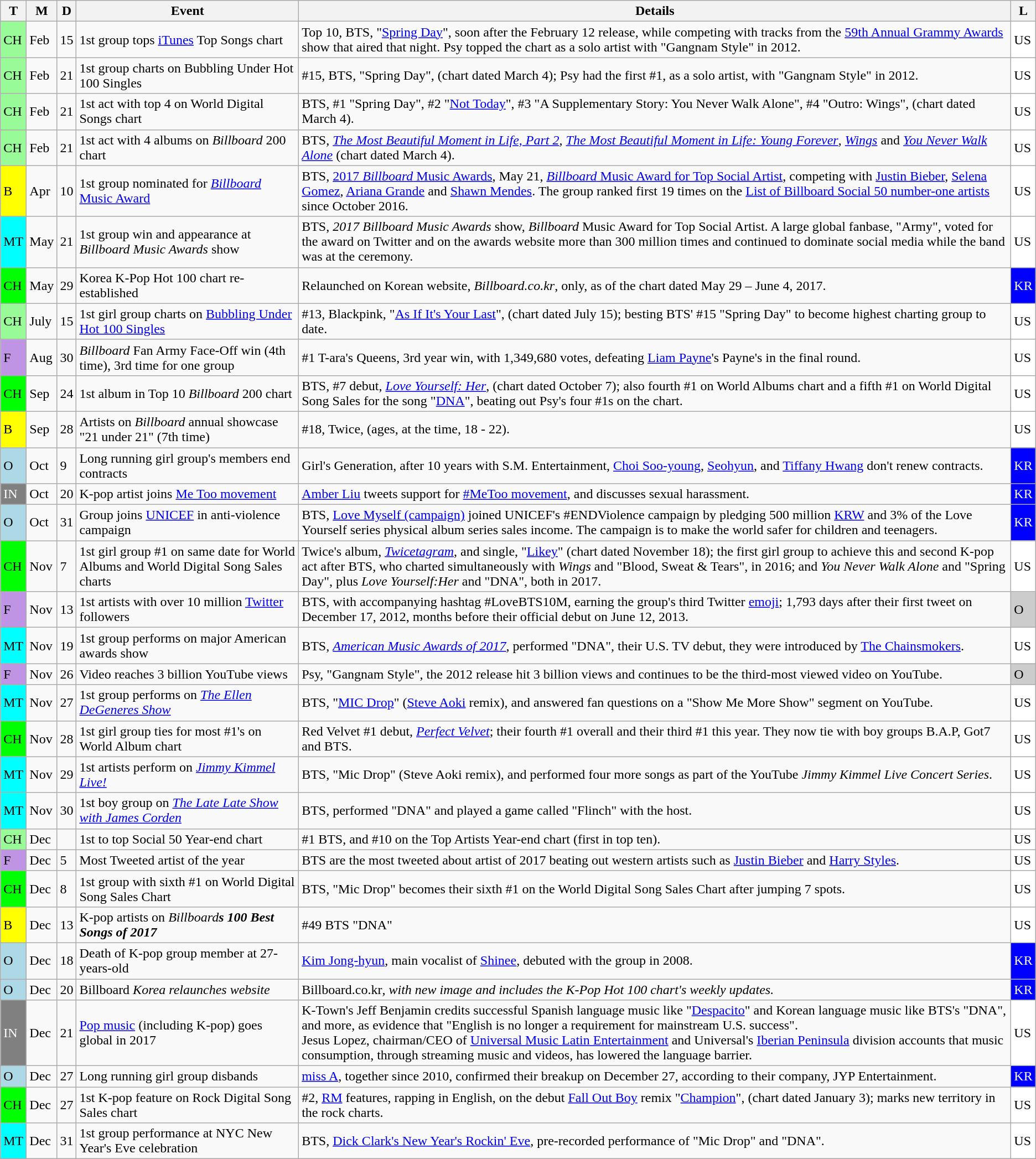<table class="wikitable">
<tr>
<th>T</th>
<th>M</th>
<th>D</th>
<th>Event</th>
<th>Details</th>
<th>L</th>
</tr>
<tr>
<td style="background:palegreen">CH</td>
<td>Feb</td>
<td>15</td>
<td>1st group tops <a href='#'>iTunes</a> Top Songs chart</td>
<td>Top 10, BTS, "<a href='#'>Spring Day</a>", soon after the February 12 release, while competing with tracks from the <a href='#'>59th Annual Grammy Awards</a> show that aired that night. Psy topped the chart as a solo artist with "Gangnam Style" in 2012.</td>
<td style="background:white">US</td>
</tr>
<tr>
<td style="background:palegreen">CH</td>
<td>Feb</td>
<td>21</td>
<td>1st group charts on Bubbling Under Hot 100 Singles</td>
<td>#15, BTS, "Spring Day", (chart dated March 4); Psy had the first #1, as a solo artist, with "Gangnam Style" in 2012.</td>
<td style="background:white">US</td>
</tr>
<tr>
<td style="background:palegreen">CH</td>
<td>Feb</td>
<td>21</td>
<td>1st act with top 4 on World Digital Songs chart</td>
<td>BTS, #1 "Spring Day", #2 "<a href='#'>Not Today</a>", #3 "A Supplementary Story: You Never Walk Alone", #4 "Outro: Wings", (chart dated March 4).</td>
<td style="background:white">US</td>
</tr>
<tr>
<td style="background:palegreen">CH</td>
<td>Feb</td>
<td>21</td>
<td>1st act with 4 albums on <em>Billboard</em> 200 chart</td>
<td>BTS, <em><a href='#'>The Most Beautiful Moment in Life, Part 2</a></em>, <em><a href='#'>The Most Beautiful Moment in Life: Young Forever</a></em>, <em><a href='#'>Wings</a></em> and <em><a href='#'>You Never Walk Alone</a></em> (chart dated March 4).</td>
<td style="background:white">US</td>
</tr>
<tr>
<td style="background:yellow">B</td>
<td>Apr</td>
<td>10</td>
<td>1st group nominated for <a href='#'><em>Billboard</em> Music Award</a></td>
<td>BTS, <a href='#'>2017 <em>Billboard</em> Music Awards</a>, May 21, <a href='#'><em>Billboard</em> Music Award for Top Social Artist</a>, competing with <a href='#'>Justin Bieber</a>, <a href='#'>Selena Gomez</a>, <a href='#'>Ariana Grande</a> and <a href='#'>Shawn Mendes</a>. The group ranked first 19 times on the <a href='#'>List of Billboard Social 50 number-one artists</a> since October 2016.</td>
<td style="background:white">US</td>
</tr>
<tr>
<td style="background:aqua">MT</td>
<td>May</td>
<td>21</td>
<td>1st group win and appearance at <em>Billboard Music Awards</em> show</td>
<td>BTS, <em>2017 Billboard Music Awards</em> show, <em>Billboard</em> Music Award for Top Social Artist. A large global fanbase, "Army", voted for the award on Twitter and on the awards website more than 300 million times and continued to dominate social media while the band was at the ceremony.</td>
<td style="background:white">US</td>
</tr>
<tr>
<td style="background:lime">CH</td>
<td>May</td>
<td>29</td>
<td>Korea K-Pop Hot 100 chart re-established</td>
<td>Relaunched on Korean website, <em>Billboard.co.kr</em>, only, as of the chart dated May 29 – June 4, 2017.</td>
<td style="background:blue; color:white">KR</td>
</tr>
<tr>
<td style="background:palegreen">CH</td>
<td>July</td>
<td>15</td>
<td>1st girl group charts on <a href='#'>Bubbling Under Hot 100 Singles</a></td>
<td>#13, Blackpink, "<a href='#'>As If It's Your Last</a>", (chart dated July 15); besting BTS' #15 "Spring Day" to become highest charting group to date.</td>
<td style="background:white">US</td>
</tr>
<tr>
<td style="background:#BF94E4">F</td>
<td>Aug</td>
<td>30</td>
<td><em>Billboard</em> Fan Army Face-Off win (4th time), 3rd time for one group</td>
<td>#1 T-ara's Queens, 3rd year win, with 1,349,680 votes, defeating <a href='#'>Liam Payne</a>'s Payne's in the final round.</td>
<td style="background:white">US</td>
</tr>
<tr>
<td style="background:lime">CH</td>
<td>Sep</td>
<td>24</td>
<td>1st album in Top 10 <em>Billboard</em> 200 chart</td>
<td>BTS, #7 debut, <em><a href='#'>Love Yourself: Her</a></em>, (chart dated October 7); also fourth #1 on World Albums chart and a fifth #1 on World Digital Song Sales for the song "<a href='#'>DNA</a>", beating out Psy's four #1s on the chart.</td>
<td style="background:white">US</td>
</tr>
<tr>
<td style="background:yellow">B</td>
<td>Sep</td>
<td>28</td>
<td>Artists on <em>Billboard</em> annual showcase "21 under 21" (7th time)</td>
<td>#18, Twice, (ages, at the time, 18 - 22).</td>
<td style="background:white">US</td>
</tr>
<tr>
<td style="background:lightBlue">O</td>
<td>Oct</td>
<td>9</td>
<td>Long running girl group's members end contracts</td>
<td>Girl's Generation, after 10 years with S.M. Entertainment, <a href='#'>Choi Soo-young</a>, <a href='#'>Seohyun</a>, and <a href='#'>Tiffany Hwang</a> don't renew contracts.</td>
<td style="background:blue; color:white">KR</td>
</tr>
<tr>
<td style="background:gray; color:white">IN</td>
<td>Oct</td>
<td>20</td>
<td>K-pop artist joins <a href='#'>Me Too movement</a></td>
<td><a href='#'>Amber Liu</a> tweets support for <a href='#'>#MeToo movement</a>, and discusses sexual harassment.</td>
<td style="background:blue; color:white">KR</td>
</tr>
<tr>
<td style="background:lightBlue">O</td>
<td>Oct</td>
<td>31</td>
<td>Group joins <a href='#'>UNICEF</a> in anti-violence campaign</td>
<td>BTS, <a href='#'>Love Myself (campaign)</a> joined UNICEF's #ENDViolence campaign by pledging 500 million <a href='#'>KRW</a> and 3% of the Love Yourself series physical album series sales income. The campaign is to make the world safer for children and teenagers.</td>
<td style="background:blue; color:white">KR</td>
</tr>
<tr>
<td style="background:lime">CH</td>
<td>Nov</td>
<td>7</td>
<td>1st girl group #1 on same date for World Albums and World Digital Song Sales charts</td>
<td>Twice's album, <em><a href='#'>Twicetagram</a></em>, and single, "<a href='#'>Likey</a>" (chart dated November 18); the first girl group to achieve this and second K-pop act after BTS, who charted simultaneously with <em>Wings</em> and "Blood, Sweat & Tears", in 2016; and <em>You Never Walk Alone</em> and "Spring Day", plus <em>Love Yourself:Her</em> and "DNA", both in 2017.</td>
<td style="background:white">US</td>
</tr>
<tr>
<td style="background:#BF94E4">F</td>
<td>Nov</td>
<td>13</td>
<td>1st artists with over 10 million <a href='#'>Twitter</a> followers</td>
<td>BTS, with accompanying hashtag #LoveBTS10M, earning the group's third Twitter <a href='#'>emoji</a>; 1,793 days after their first tweet on December 17, 2012, months before their official debut on June 12, 2013.</td>
<td style="background:#ccc">O</td>
</tr>
<tr>
<td style="background:aqua">MT</td>
<td>Nov</td>
<td>19</td>
<td>1st group performs on major American awards show</td>
<td>BTS, <em><a href='#'>American Music Awards of 2017</a></em>, performed "DNA", their U.S. TV debut, they were introduced by <a href='#'>The Chainsmokers</a>.</td>
<td style="background:white">US</td>
</tr>
<tr>
<td style="background:#BF94E4">F</td>
<td>Nov</td>
<td>26</td>
<td>Video reaches 3 billion YouTube views</td>
<td>Psy, "Gangnam Style", the 2012 release hit 3 billion views and continues to be the third-most viewed video on YouTube.</td>
<td style="background:#ccc">O</td>
</tr>
<tr>
<td style="background:aqua">MT</td>
<td>Nov</td>
<td>27</td>
<td>1st group performs on <em><a href='#'>The Ellen DeGeneres Show</a></em></td>
<td>BTS, "<a href='#'>MIC Drop</a>" (<a href='#'>Steve Aoki</a> remix), and answered fan questions on a "Show Me More Show" segment on YouTube.</td>
<td style="background:white">US</td>
</tr>
<tr>
<td style="background:lime">CH</td>
<td>Nov</td>
<td>28</td>
<td>1st girl group ties for most #1's on World Album chart</td>
<td>Red Velvet #1 debut, <em><a href='#'>Perfect Velvet</a></em>; their fourth #1 overall and their third #1 this year. They now tie with boy groups B.A.P, Got7 and BTS.</td>
<td style="background:white">US</td>
</tr>
<tr>
<td style="background:aqua">MT</td>
<td>Nov</td>
<td>29</td>
<td>1st artists perform on <em><a href='#'>Jimmy Kimmel Live!</a></em></td>
<td>BTS, "Mic Drop" (Steve Aoki remix), and performed four more songs as part of the YouTube <em>Jimmy Kimmel Live Concert Series</em>.</td>
<td style="background:white">US</td>
</tr>
<tr>
<td style="background:aqua">MT</td>
<td>Nov</td>
<td>30</td>
<td>1st boy group on <em><a href='#'>The Late Late Show with James Corden</a></em></td>
<td>BTS, performed "DNA" and played a game called "Flinch" with the host.</td>
<td style="background:white">US</td>
</tr>
<tr>
<td style="background:palegreen">CH</td>
<td>Dec</td>
<td></td>
<td>1st to top Social 50 Year-end chart</td>
<td>#1 BTS, and #10 on the Top Artists Year-end chart (first in top ten).</td>
<td style="background:white">US</td>
</tr>
<tr>
<td style="background:#BF94E4">F</td>
<td>Dec</td>
<td>5</td>
<td>Most Tweeted artist of the year</td>
<td>BTS are the most tweeted about artist of 2017 beating out western artists such as <a href='#'>Justin Bieber</a> and <a href='#'>Harry Styles</a>.</td>
<td style="background:white">US</td>
</tr>
<tr>
<td style="background:lime">CH</td>
<td>Dec</td>
<td>8</td>
<td>1st group with sixth #1 on World Digital Song Sales Chart</td>
<td>BTS, "Mic Drop" becomes their sixth #1 on the World Digital Song Sales Chart after jumping 7 spots.</td>
<td style="background:white">US</td>
</tr>
<tr>
<td style="background:yellow">B</td>
<td>Dec</td>
<td>13</td>
<td>K-pop artists on <em>Billboard<strong>s 100 Best Songs of 2017</td>
<td>#49 BTS "DNA"</td>
<td style="background:white">US</td>
</tr>
<tr>
<td style="background:lightBlue">O</td>
<td>Dec</td>
<td>18</td>
<td>Death of K-pop group member at 27-years-old</td>
<td><a href='#'>Kim Jong-hyun</a>, main vocalist of <a href='#'>Shinee</a>, debuted with the group in 2008.</td>
<td style="background:blue; color:white">KR</td>
</tr>
<tr>
<td style="background:lightBlue">O</td>
<td>Dec</td>
<td>20</td>
<td></em>Billboard<em> Korea relaunches website</td>
<td></em>Billboard.co.kr<em>, with new image and includes the K-Pop Hot 100 chart's weekly updates.</td>
<td style="background:blue; color:white">KR</td>
</tr>
<tr>
<td style="background:gray; color:white">IN</td>
<td>Dec</td>
<td>21</td>
<td><a href='#'>Pop music</a> (including K-pop) goes global in 2017</td>
<td>K-Town's Jeff Benjamin credits successful Spanish language music like "<a href='#'>Despacito</a>" and Korean language music like BTS's "DNA", and more, as evidence that "English is no longer a requirement for mainstream U.S. success".<br>Jesus Lopez, chairman/CEO of <a href='#'>Universal Music Latin Entertainment</a> and Universal's <a href='#'>Iberian Peninsula</a> division accounts that music consumption, through streaming music and videos, has lowered the language barrier.</td>
<td style="background:white">US</td>
</tr>
<tr>
<td style="background:lightBlue">O</td>
<td>Dec</td>
<td>27</td>
<td>Long running girl group disbands</td>
<td><a href='#'>miss A</a>, together since 2010, confirmed their breakup on December 27, according to their company, JYP Entertainment.</td>
<td style="background:blue; color:white">KR</td>
</tr>
<tr>
<td style="background:lime">CH</td>
<td>Dec</td>
<td>27</td>
<td>1st K-pop feature on Rock Digital Song Sales chart</td>
<td>#2, <a href='#'>RM</a> features, rapping in English, on the debut <a href='#'>Fall Out Boy</a> remix "<a href='#'>Champion</a>", (chart dated January 3); marks new territory in the rock charts.</td>
<td style="background:white">US</td>
</tr>
<tr>
<td style="background:aqua">MT</td>
<td>Dec</td>
<td>31</td>
<td>1st group performance at NYC New Year's Eve celebration</td>
<td>BTS, <a href='#'>Dick Clark's New Year's Rockin' Eve</a>, pre-recorded performance of "Mic Drop" and "DNA".</td>
<td style="background:white">US</td>
</tr>
</table>
